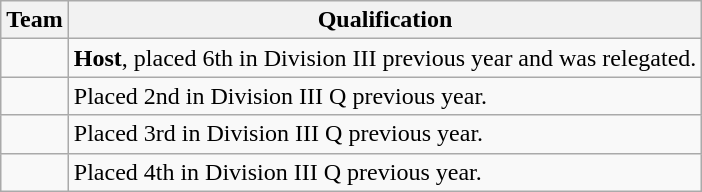<table class="wikitable">
<tr>
<th>Team</th>
<th>Qualification</th>
</tr>
<tr>
<td></td>
<td><strong>Host</strong>, placed 6th in Division III previous year and was relegated.</td>
</tr>
<tr>
<td></td>
<td>Placed 2nd in Division III Q previous year.</td>
</tr>
<tr>
<td></td>
<td>Placed 3rd in Division III Q previous year.</td>
</tr>
<tr>
<td></td>
<td>Placed 4th in Division III Q previous year.</td>
</tr>
</table>
